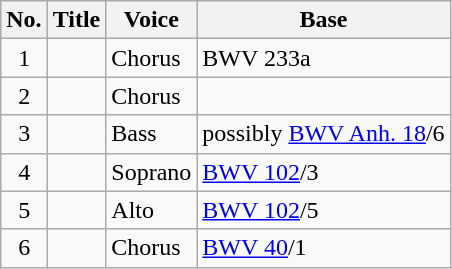<table class="wikitable">
<tr style="background-color:#E0E0E0;">
<th>No.</th>
<th>Title</th>
<th>Voice</th>
<th>Base</th>
</tr>
<tr>
<td>  1</td>
<td><em></em></td>
<td>Chorus</td>
<td>BWV 233a</td>
</tr>
<tr>
<td>  2</td>
<td><em></em></td>
<td>Chorus</td>
<td></td>
</tr>
<tr>
<td>  3</td>
<td><em></em></td>
<td>Bass</td>
<td>possibly <a href='#'>BWV Anh. 18</a>/6</td>
</tr>
<tr>
<td>  4</td>
<td><em></em></td>
<td>Soprano</td>
<td><a href='#'>BWV 102</a>/3</td>
</tr>
<tr>
<td>  5</td>
<td><em></em></td>
<td>Alto</td>
<td><a href='#'>BWV 102</a>/5</td>
</tr>
<tr>
<td>  6</td>
<td><em></em></td>
<td>Chorus</td>
<td><a href='#'>BWV 40</a>/1</td>
</tr>
</table>
